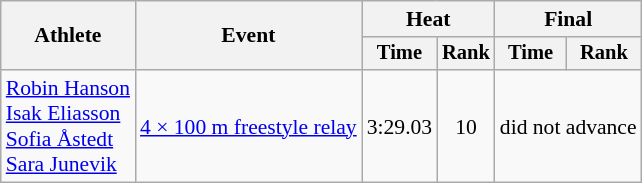<table class=wikitable style="font-size:90%">
<tr>
<th rowspan="2">Athlete</th>
<th rowspan="2">Event</th>
<th colspan="2">Heat</th>
<th colspan="2">Final</th>
</tr>
<tr style="font-size:95%">
<th>Time</th>
<th>Rank</th>
<th>Time</th>
<th>Rank</th>
</tr>
<tr style="text-align:center">
<td style="text-align:left"><a href='#'>Robin Hanson</a> <br><a href='#'>Isak Eliasson</a><br><a href='#'>Sofia Åstedt</a> <br><a href='#'>Sara Junevik</a></td>
<td style="text-align:left"><a href='#'>4 × 100 m freestyle relay</a></td>
<td>3:29.03</td>
<td>10</td>
<td colspan=2>did not advance</td>
</tr>
</table>
